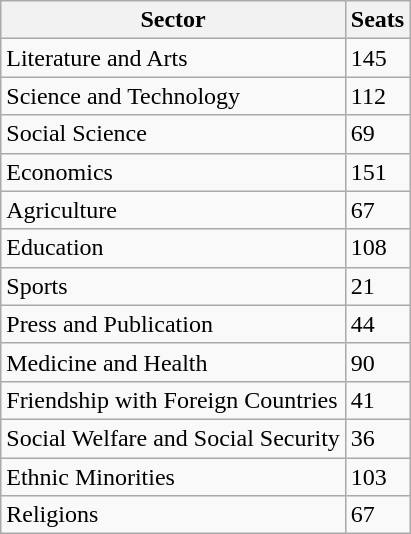<table class="wikitable">
<tr>
<th>Sector</th>
<th>Seats</th>
</tr>
<tr>
<td>Literature and Arts</td>
<td>145</td>
</tr>
<tr>
<td>Science and Technology</td>
<td>112</td>
</tr>
<tr>
<td>Social Science</td>
<td>69</td>
</tr>
<tr>
<td>Economics</td>
<td>151</td>
</tr>
<tr>
<td>Agriculture</td>
<td>67</td>
</tr>
<tr>
<td>Education</td>
<td>108</td>
</tr>
<tr>
<td>Sports</td>
<td>21</td>
</tr>
<tr>
<td>Press and Publication</td>
<td>44</td>
</tr>
<tr>
<td>Medicine and Health</td>
<td>90</td>
</tr>
<tr>
<td>Friendship with Foreign Countries</td>
<td>41</td>
</tr>
<tr>
<td>Social Welfare and Social Security</td>
<td>36</td>
</tr>
<tr>
<td>Ethnic Minorities</td>
<td>103</td>
</tr>
<tr>
<td>Religions</td>
<td>67</td>
</tr>
</table>
